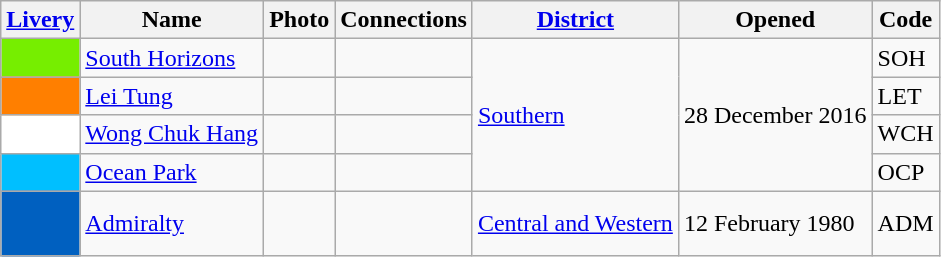<table class="wikitable sortable">
<tr>
<th class="unsortable"><a href='#'>Livery</a></th>
<th>Name</th>
<th class="unsortable">Photo</th>
<th>Connections</th>
<th><a href='#'>District</a></th>
<th data-sort-type="date">Opened</th>
<th>Code</th>
</tr>
<tr>
<td style="background:#76EE00;"></td>
<td><a href='#'>South Horizons</a></td>
<td></td>
<td></td>
<td rowspan="4"><a href='#'>Southern</a></td>
<td rowspan="4">28 December 2016</td>
<td>SOH</td>
</tr>
<tr>
<td style="background:#FF7F00;"></td>
<td><a href='#'>Lei Tung</a></td>
<td></td>
<td></td>
<td>LET</td>
</tr>
<tr>
<td style="background:#FFFFFF;"></td>
<td><a href='#'>Wong Chuk Hang</a></td>
<td></td>
<td></td>
<td>WCH</td>
</tr>
<tr>
<td style="background:#00BFFF;"></td>
<td><a href='#'>Ocean Park</a></td>
<td></td>
<td></td>
<td>OCP</td>
</tr>
<tr>
<td style="background:#0060C0;"></td>
<td><a href='#'>Admiralty</a></td>
<td></td>
<td><br><br></td>
<td><a href='#'>Central and Western</a></td>
<td>12 February 1980</td>
<td>ADM</td>
</tr>
</table>
